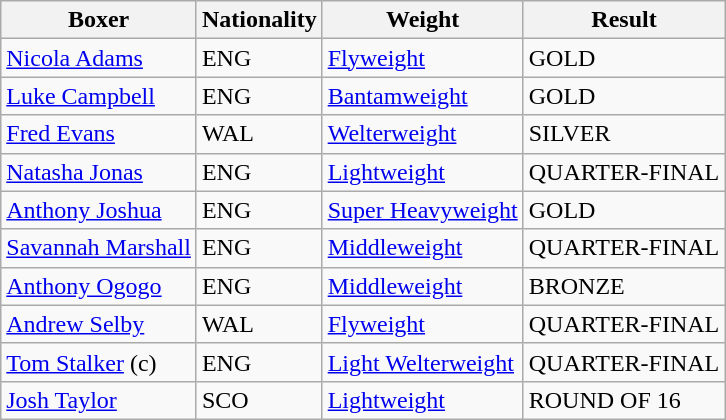<table class="wikitable">
<tr>
<th>Boxer</th>
<th>Nationality</th>
<th>Weight</th>
<th>Result</th>
</tr>
<tr>
<td><a href='#'>Nicola Adams</a></td>
<td> ENG</td>
<td><a href='#'>Flyweight</a></td>
<td>GOLD</td>
</tr>
<tr>
<td><a href='#'>Luke Campbell</a></td>
<td> ENG</td>
<td><a href='#'>Bantamweight</a></td>
<td>GOLD</td>
</tr>
<tr>
<td><a href='#'>Fred Evans</a></td>
<td> WAL</td>
<td><a href='#'>Welterweight</a></td>
<td>SILVER</td>
</tr>
<tr>
<td><a href='#'>Natasha Jonas</a></td>
<td> ENG</td>
<td><a href='#'>Lightweight</a></td>
<td>QUARTER-FINAL</td>
</tr>
<tr>
<td><a href='#'>Anthony Joshua</a></td>
<td> ENG</td>
<td><a href='#'>Super Heavyweight</a></td>
<td>GOLD</td>
</tr>
<tr>
<td><a href='#'>Savannah Marshall</a></td>
<td> ENG</td>
<td><a href='#'>Middleweight</a></td>
<td>QUARTER-FINAL</td>
</tr>
<tr>
<td><a href='#'>Anthony Ogogo</a></td>
<td> ENG</td>
<td><a href='#'>Middleweight</a></td>
<td>BRONZE</td>
</tr>
<tr>
<td><a href='#'>Andrew Selby</a></td>
<td> WAL</td>
<td><a href='#'>Flyweight</a></td>
<td>QUARTER-FINAL</td>
</tr>
<tr>
<td><a href='#'>Tom Stalker</a> (c)</td>
<td> ENG</td>
<td><a href='#'>Light Welterweight</a></td>
<td>QUARTER-FINAL</td>
</tr>
<tr>
<td><a href='#'>Josh Taylor</a></td>
<td> SCO</td>
<td><a href='#'>Lightweight</a></td>
<td>ROUND OF 16</td>
</tr>
</table>
